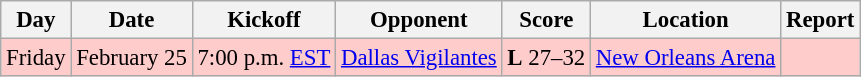<table class="wikitable" style="font-size: 95%;">
<tr>
<th rowspan="1">Day</th>
<th rowspan="1">Date</th>
<th rowspan="1">Kickoff</th>
<th rowspan="1">Opponent</th>
<th colspan="1">Score</th>
<th rowspan="1">Location</th>
<th rowspan="1">Report</th>
</tr>
<tr style= background:#ffcccc;>
<td align="center">Friday</td>
<td align="center">February 25</td>
<td align="center">7:00 p.m. <a href='#'>EST</a></td>
<td align="center"><a href='#'>Dallas Vigilantes</a></td>
<td align="center"><strong>L</strong> 27–32</td>
<td align="center"><a href='#'>New Orleans Arena</a></td>
<td align="center"></td>
</tr>
</table>
